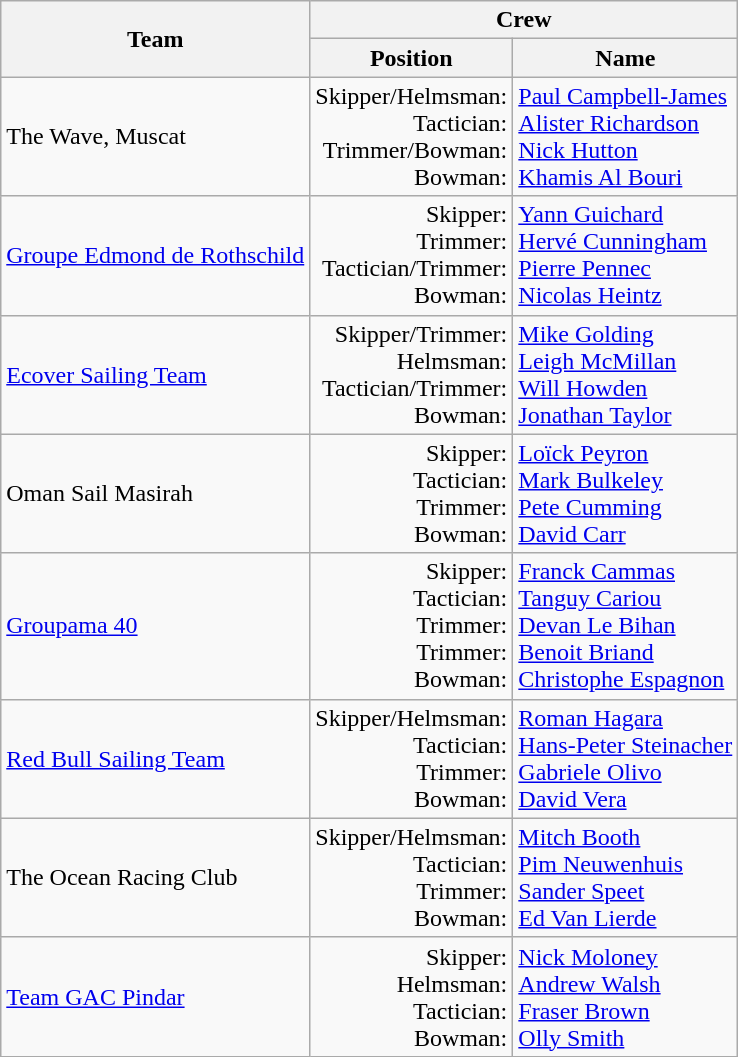<table class="wikitable">
<tr>
<th rowspan=2>Team</th>
<th colspan=2>Crew</th>
</tr>
<tr>
<th>Position</th>
<th>Name</th>
</tr>
<tr>
<td> The Wave, Muscat</td>
<td align="right">Skipper/Helmsman:<br>Tactician:<br>Trimmer/Bowman:<br>Bowman:</td>
<td> <a href='#'>Paul Campbell-James</a><br> <a href='#'>Alister Richardson</a><br> <a href='#'>Nick Hutton</a><br> <a href='#'>Khamis Al Bouri</a></td>
</tr>
<tr>
<td> <a href='#'>Groupe Edmond de Rothschild</a></td>
<td align="right">Skipper:<br>Trimmer:<br>Tactician/Trimmer:<br>Bowman:</td>
<td> <a href='#'>Yann Guichard</a><br> <a href='#'>Hervé Cunningham</a><br> <a href='#'>Pierre Pennec</a><br> <a href='#'>Nicolas Heintz</a></td>
</tr>
<tr>
<td> <a href='#'>Ecover Sailing Team</a></td>
<td align="right">Skipper/Trimmer:<br>Helmsman:<br>Tactician/Trimmer:<br>Bowman:</td>
<td> <a href='#'>Mike Golding</a><br> <a href='#'>Leigh McMillan</a><br> <a href='#'>Will Howden</a><br> <a href='#'>Jonathan Taylor</a></td>
</tr>
<tr>
<td> Oman Sail Masirah</td>
<td align="right">Skipper:<br>Tactician:<br>Trimmer:<br>Bowman:</td>
<td> <a href='#'>Loïck Peyron</a><br> <a href='#'>Mark Bulkeley</a><br> <a href='#'>Pete Cumming</a><br> <a href='#'>David Carr</a></td>
</tr>
<tr>
<td> <a href='#'>Groupama 40</a></td>
<td align="right">Skipper:<br>Tactician:<br>Trimmer:<br>Trimmer:<br>Bowman:</td>
<td> <a href='#'>Franck Cammas</a><br> <a href='#'>Tanguy Cariou</a><br> <a href='#'>Devan Le Bihan</a><br> <a href='#'>Benoit Briand</a><br> <a href='#'>Christophe Espagnon</a></td>
</tr>
<tr>
<td> <a href='#'>Red Bull Sailing Team</a></td>
<td align="right">Skipper/Helmsman:<br>Tactician:<br>Trimmer:<br>Bowman:</td>
<td> <a href='#'>Roman Hagara</a><br> <a href='#'>Hans-Peter Steinacher</a><br> <a href='#'>Gabriele Olivo</a><br> <a href='#'>David Vera</a></td>
</tr>
<tr>
<td> The Ocean Racing Club</td>
<td align="right">Skipper/Helmsman:<br>Tactician:<br>Trimmer:<br>Bowman:</td>
<td> <a href='#'>Mitch Booth</a><br> <a href='#'>Pim Neuwenhuis</a><br> <a href='#'>Sander Speet</a><br> <a href='#'>Ed Van Lierde</a></td>
</tr>
<tr>
<td> <a href='#'>Team GAC Pindar</a></td>
<td align="right">Skipper:<br>Helmsman:<br>Tactician:<br>Bowman:</td>
<td> <a href='#'>Nick Moloney</a><br> <a href='#'>Andrew Walsh</a><br> <a href='#'>Fraser Brown</a><br> <a href='#'>Olly Smith</a></td>
</tr>
</table>
